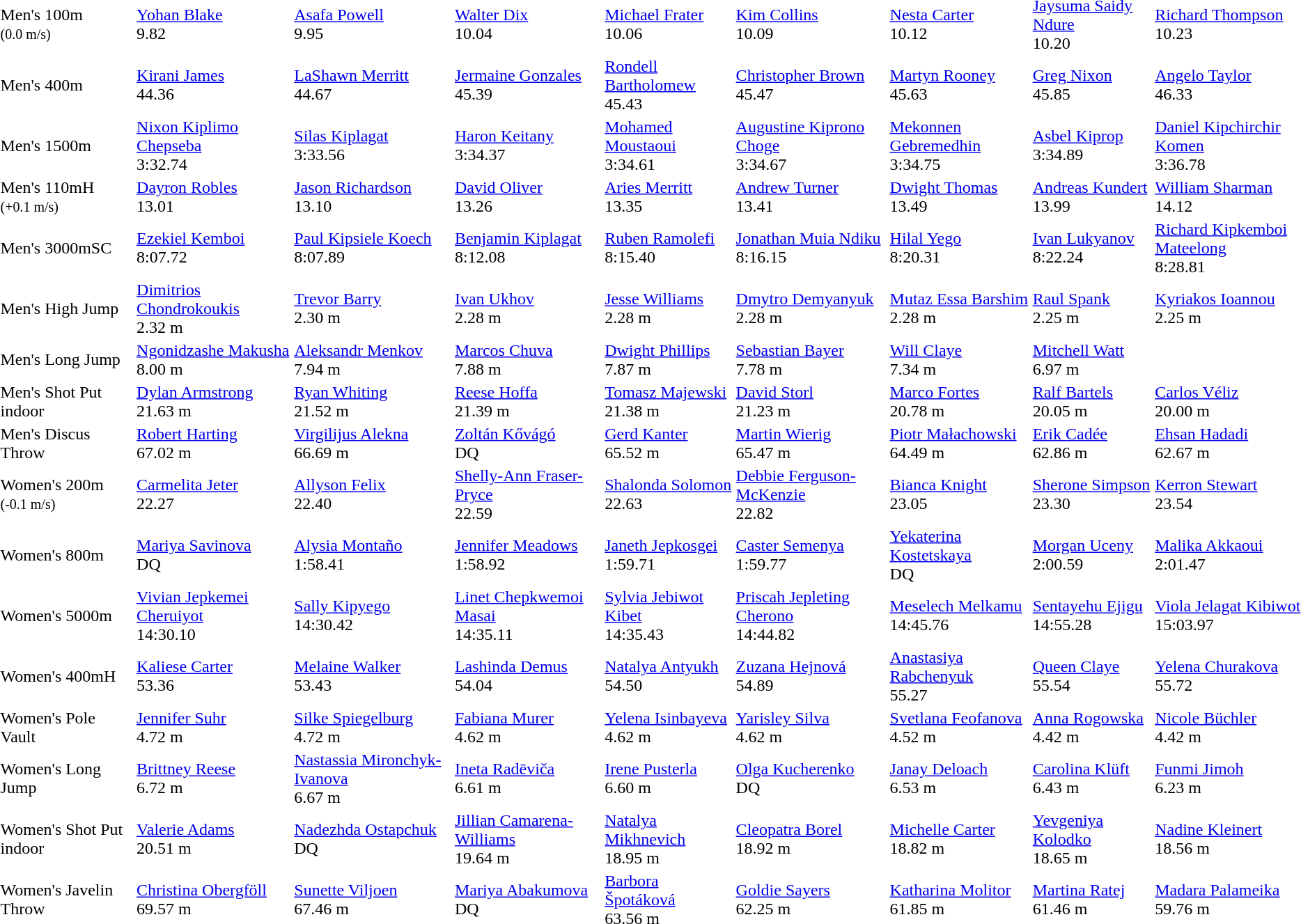<table>
<tr>
<td>Men's 100m<br><small>(0.0 m/s)</small></td>
<td><a href='#'>Yohan Blake</a><br>  9.82</td>
<td><a href='#'>Asafa Powell</a><br>  9.95</td>
<td><a href='#'>Walter Dix</a><br>  10.04</td>
<td><a href='#'>Michael Frater</a><br>  10.06</td>
<td><a href='#'>Kim Collins</a><br>  10.09</td>
<td><a href='#'>Nesta Carter</a><br>  10.12</td>
<td><a href='#'>Jaysuma Saidy Ndure</a><br>  10.20</td>
<td><a href='#'>Richard Thompson</a><br>  10.23</td>
</tr>
<tr>
<td>Men's 400m</td>
<td><a href='#'>Kirani James</a><br>  44.36</td>
<td><a href='#'>LaShawn Merritt</a><br>  44.67</td>
<td><a href='#'>Jermaine Gonzales</a><br>  45.39</td>
<td><a href='#'>Rondell Bartholomew</a><br>  45.43</td>
<td><a href='#'>Christopher Brown</a><br>  45.47</td>
<td><a href='#'>Martyn Rooney</a><br>  45.63</td>
<td><a href='#'>Greg Nixon</a><br>  45.85</td>
<td><a href='#'>Angelo Taylor</a><br>  46.33</td>
</tr>
<tr>
<td>Men's 1500m</td>
<td><a href='#'>Nixon Kiplimo Chepseba</a><br>  3:32.74</td>
<td><a href='#'>Silas Kiplagat</a><br>  3:33.56</td>
<td><a href='#'>Haron Keitany</a><br>  3:34.37</td>
<td><a href='#'>Mohamed Moustaoui</a><br>  3:34.61</td>
<td><a href='#'>Augustine Kiprono Choge</a><br>  3:34.67</td>
<td><a href='#'>Mekonnen Gebremedhin</a><br>  3:34.75</td>
<td><a href='#'>Asbel Kiprop</a><br>  3:34.89</td>
<td><a href='#'>Daniel Kipchirchir Komen</a><br>  3:36.78</td>
</tr>
<tr>
<td>Men's 110mH<br><small>(+0.1 m/s)</small></td>
<td><a href='#'>Dayron Robles</a><br>  13.01</td>
<td><a href='#'>Jason Richardson</a><br>  13.10</td>
<td><a href='#'>David Oliver</a><br>  13.26</td>
<td><a href='#'>Aries Merritt</a><br>  13.35</td>
<td><a href='#'>Andrew Turner</a><br>  13.41</td>
<td><a href='#'>Dwight Thomas</a><br>  13.49</td>
<td><a href='#'>Andreas Kundert</a><br>  13.99</td>
<td><a href='#'>William Sharman</a><br>  14.12</td>
</tr>
<tr>
<td>Men's 3000mSC</td>
<td><a href='#'>Ezekiel Kemboi</a><br>  8:07.72</td>
<td><a href='#'>Paul Kipsiele Koech</a><br>  8:07.89</td>
<td><a href='#'>Benjamin Kiplagat</a><br>  8:12.08</td>
<td><a href='#'>Ruben Ramolefi</a><br>  8:15.40</td>
<td><a href='#'>Jonathan Muia Ndiku</a><br>  8:16.15</td>
<td><a href='#'>Hilal Yego</a><br>  8:20.31</td>
<td><a href='#'>Ivan Lukyanov</a><br>  8:22.24</td>
<td><a href='#'>Richard Kipkemboi Mateelong</a><br>  8:28.81</td>
</tr>
<tr>
<td>Men's High Jump</td>
<td><a href='#'>Dimitrios Chondrokoukis</a><br>  2.32 m</td>
<td><a href='#'>Trevor Barry</a><br>  2.30 m</td>
<td><a href='#'>Ivan Ukhov</a><br>  2.28 m</td>
<td><a href='#'>Jesse Williams</a><br>  2.28 m</td>
<td><a href='#'>Dmytro Demyanyuk</a><br>  2.28 m</td>
<td><a href='#'>Mutaz Essa Barshim</a><br>  2.28 m</td>
<td><a href='#'>Raul Spank</a><br>  2.25 m</td>
<td><a href='#'>Kyriakos Ioannou</a><br>  2.25 m</td>
</tr>
<tr>
<td>Men's Long Jump</td>
<td><a href='#'>Ngonidzashe Makusha</a><br>  8.00 m</td>
<td><a href='#'>Aleksandr Menkov</a><br>  7.94 m</td>
<td><a href='#'>Marcos Chuva</a><br>  7.88 m</td>
<td><a href='#'>Dwight Phillips</a><br>  7.87 m</td>
<td><a href='#'>Sebastian Bayer</a><br>  7.78 m</td>
<td><a href='#'>Will Claye</a><br>  7.34 m</td>
<td><a href='#'>Mitchell Watt</a><br>  6.97 m</td>
</tr>
<tr>
<td>Men's Shot Put indoor</td>
<td><a href='#'>Dylan Armstrong</a><br>  21.63 m</td>
<td><a href='#'>Ryan Whiting</a><br>  21.52 m</td>
<td><a href='#'>Reese Hoffa</a><br>  21.39 m</td>
<td><a href='#'>Tomasz Majewski</a><br>  21.38 m</td>
<td><a href='#'>David Storl</a><br>  21.23 m</td>
<td><a href='#'>Marco Fortes</a><br>  20.78 m</td>
<td><a href='#'>Ralf Bartels</a><br>  20.05 m</td>
<td><a href='#'>Carlos Véliz</a><br>  20.00 m</td>
</tr>
<tr>
<td>Men's Discus Throw</td>
<td><a href='#'>Robert Harting</a><br>  67.02 m</td>
<td><a href='#'>Virgilijus Alekna</a><br>  66.69 m</td>
<td><a href='#'>Zoltán Kővágó</a><br>  DQ</td>
<td><a href='#'>Gerd Kanter</a><br>  65.52 m</td>
<td><a href='#'>Martin Wierig</a><br>  65.47 m</td>
<td><a href='#'>Piotr Małachowski</a><br>  64.49 m</td>
<td><a href='#'>Erik Cadée</a><br>  62.86 m</td>
<td><a href='#'>Ehsan Hadadi</a><br>  62.67 m</td>
</tr>
<tr>
<td>Women's 200m<br><small>(-0.1 m/s)</small></td>
<td><a href='#'>Carmelita Jeter</a><br>  22.27</td>
<td><a href='#'>Allyson Felix</a><br>  22.40</td>
<td><a href='#'>Shelly-Ann Fraser-Pryce</a><br>  22.59</td>
<td><a href='#'>Shalonda Solomon</a><br>  22.63</td>
<td><a href='#'>Debbie Ferguson-McKenzie</a><br>  22.82</td>
<td><a href='#'>Bianca Knight</a><br>  23.05</td>
<td><a href='#'>Sherone Simpson</a><br>  23.30</td>
<td><a href='#'>Kerron Stewart</a><br>  23.54</td>
</tr>
<tr>
<td>Women's 800m</td>
<td><a href='#'>Mariya Savinova</a><br>  DQ</td>
<td><a href='#'>Alysia Montaño</a><br>  1:58.41</td>
<td><a href='#'>Jennifer Meadows</a><br>  1:58.92</td>
<td><a href='#'>Janeth Jepkosgei</a><br>  1:59.71</td>
<td><a href='#'>Caster Semenya</a><br>  1:59.77</td>
<td><a href='#'>Yekaterina Kostetskaya</a><br>  DQ</td>
<td><a href='#'>Morgan Uceny</a><br>  2:00.59</td>
<td><a href='#'>Malika Akkaoui</a><br>  2:01.47</td>
</tr>
<tr>
<td>Women's 5000m</td>
<td><a href='#'>Vivian Jepkemei Cheruiyot</a><br>  14:30.10</td>
<td><a href='#'>Sally Kipyego</a><br>  14:30.42</td>
<td><a href='#'>Linet Chepkwemoi Masai</a><br>  14:35.11</td>
<td><a href='#'>Sylvia Jebiwot Kibet</a><br>  14:35.43</td>
<td><a href='#'>Priscah Jepleting Cherono</a><br>  14:44.82</td>
<td><a href='#'>Meselech Melkamu</a><br>  14:45.76</td>
<td><a href='#'>Sentayehu Ejigu</a><br>  14:55.28</td>
<td><a href='#'>Viola Jelagat Kibiwot</a><br>  15:03.97</td>
</tr>
<tr>
<td>Women's 400mH</td>
<td><a href='#'>Kaliese Carter</a><br>  53.36</td>
<td><a href='#'>Melaine Walker</a><br>  53.43</td>
<td><a href='#'>Lashinda Demus</a><br>  54.04</td>
<td><a href='#'>Natalya Antyukh</a><br>  54.50</td>
<td><a href='#'>Zuzana Hejnová</a><br>  54.89</td>
<td><a href='#'>Anastasiya Rabchenyuk</a><br>  55.27</td>
<td><a href='#'>Queen Claye</a><br>  55.54</td>
<td><a href='#'>Yelena Churakova</a><br>  55.72</td>
</tr>
<tr>
<td>Women's Pole Vault</td>
<td><a href='#'>Jennifer Suhr</a><br>  4.72 m</td>
<td><a href='#'>Silke Spiegelburg</a><br>  4.72 m</td>
<td><a href='#'>Fabiana Murer</a><br>  4.62 m</td>
<td><a href='#'>Yelena Isinbayeva</a><br>  4.62 m</td>
<td><a href='#'>Yarisley Silva</a><br>  4.62 m</td>
<td><a href='#'>Svetlana Feofanova</a><br>  4.52 m</td>
<td><a href='#'>Anna Rogowska</a><br>  4.42 m</td>
<td><a href='#'>Nicole Büchler</a><br>  4.42 m</td>
</tr>
<tr>
<td>Women's Long Jump</td>
<td><a href='#'>Brittney Reese</a><br>  6.72 m</td>
<td><a href='#'>Nastassia Mironchyk-Ivanova</a><br>  6.67 m</td>
<td><a href='#'>Ineta Radēviča</a><br>  6.61 m</td>
<td><a href='#'>Irene Pusterla</a><br>  6.60 m</td>
<td><a href='#'>Olga Kucherenko</a><br>  DQ</td>
<td><a href='#'>Janay Deloach</a><br>  6.53 m</td>
<td><a href='#'>Carolina Klüft</a><br>  6.43 m</td>
<td><a href='#'>Funmi Jimoh</a><br>  6.23 m</td>
</tr>
<tr>
<td>Women's Shot Put indoor</td>
<td><a href='#'>Valerie Adams</a><br>  20.51 m</td>
<td><a href='#'>Nadezhda Ostapchuk</a><br>  DQ</td>
<td><a href='#'>Jillian Camarena-Williams</a><br>  19.64 m</td>
<td><a href='#'>Natalya Mikhnevich</a><br>  18.95 m</td>
<td><a href='#'>Cleopatra Borel</a><br>  18.92 m</td>
<td><a href='#'>Michelle Carter</a><br>  18.82 m</td>
<td><a href='#'>Yevgeniya Kolodko</a><br>  18.65 m</td>
<td><a href='#'>Nadine Kleinert</a><br>  18.56 m</td>
</tr>
<tr>
<td>Women's Javelin Throw</td>
<td><a href='#'>Christina Obergföll</a><br>  69.57 m</td>
<td><a href='#'>Sunette Viljoen</a><br>  67.46 m</td>
<td><a href='#'>Mariya Abakumova</a><br>  DQ</td>
<td><a href='#'>Barbora Špotáková</a><br>  63.56 m</td>
<td><a href='#'>Goldie Sayers</a><br>  62.25 m</td>
<td><a href='#'>Katharina Molitor</a><br>  61.85 m</td>
<td><a href='#'>Martina Ratej</a><br>  61.46 m</td>
<td><a href='#'>Madara Palameika</a><br>  59.76 m</td>
</tr>
</table>
